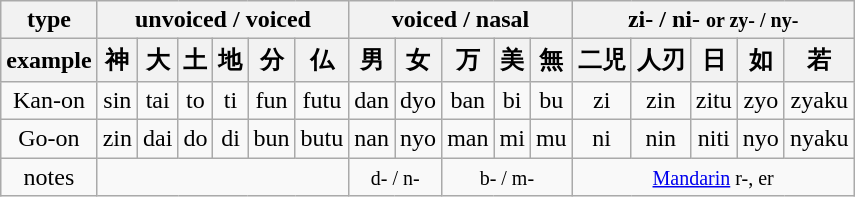<table class="wikitable" style="text-align:center;">
<tr>
<th>type</th>
<th colspan="6">unvoiced / voiced</th>
<th colspan="5">voiced / nasal</th>
<th colspan="7">zi- / ni- <small>or zy- / ny-</small></th>
</tr>
<tr>
<th>example</th>
<th>神</th>
<th>大</th>
<th>土</th>
<th>地</th>
<th>分</th>
<th>仏</th>
<th>男</th>
<th>女</th>
<th>万</th>
<th>美</th>
<th>無</th>
<th>二児</th>
<th>人刃</th>
<th>日</th>
<th>如</th>
<th>若</th>
</tr>
<tr>
<td>Kan-on</td>
<td>sin</td>
<td>tai</td>
<td>to</td>
<td>ti</td>
<td>fun</td>
<td>futu</td>
<td>dan</td>
<td>dyo</td>
<td>ban</td>
<td>bi</td>
<td>bu</td>
<td>zi</td>
<td>zin</td>
<td>zitu</td>
<td>zyo</td>
<td>zyaku</td>
</tr>
<tr>
<td>Go-on</td>
<td>zin</td>
<td>dai</td>
<td>do</td>
<td>di</td>
<td>bun</td>
<td>butu</td>
<td>nan</td>
<td>nyo</td>
<td>man</td>
<td>mi</td>
<td>mu</td>
<td>ni</td>
<td>nin</td>
<td>niti</td>
<td>nyo</td>
<td>nyaku</td>
</tr>
<tr>
<td>notes</td>
<td colspan="6"><small></small></td>
<td colspan="2"><small>d- / n-</small></td>
<td colspan="3"><small>b- / m-</small></td>
<td colspan="7"><small><a href='#'>Mandarin</a> r-, er </small></td>
</tr>
</table>
